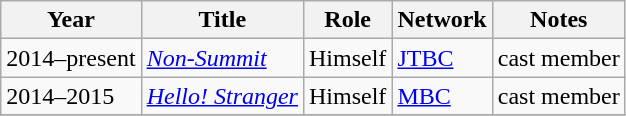<table class="wikitable sortable">
<tr>
<th>Year</th>
<th>Title</th>
<th>Role</th>
<th>Network</th>
<th>Notes</th>
</tr>
<tr>
<td>2014–present</td>
<td><em><a href='#'>Non-Summit</a></em></td>
<td>Himself</td>
<td><a href='#'>JTBC</a></td>
<td>cast member</td>
</tr>
<tr>
<td>2014–2015</td>
<td><em><a href='#'>Hello! Stranger</a></em></td>
<td>Himself</td>
<td><a href='#'>MBC</a></td>
<td>cast member</td>
</tr>
<tr>
</tr>
</table>
